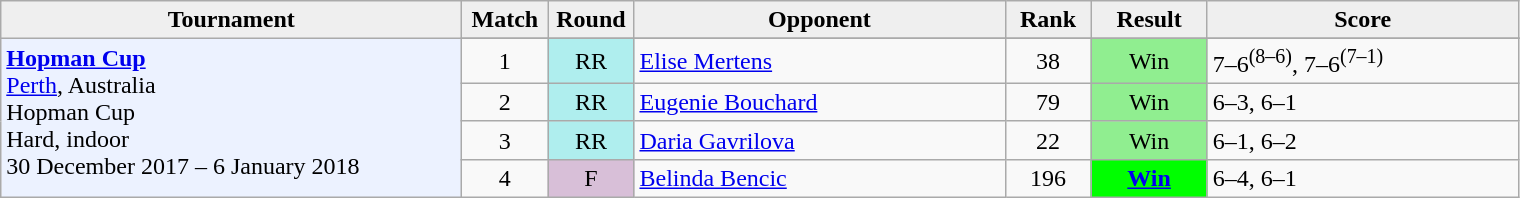<table class="wikitable">
<tr style="background:#efefef;font-weight:bold;text-align:center">
<td style="width:300px;">Tournament</td>
<td style="width:50px;">Match</td>
<td style="width:50px;">Round</td>
<td style="width:240px;">Opponent</td>
<td style="width:50px;">Rank</td>
<td style="width:70px;">Result</td>
<td style="width:200px;">Score</td>
</tr>
<tr>
<td rowspan="5" style="background:#ecf2ff; text-align:left; vertical-align:top;"><strong><a href='#'>Hopman Cup</a></strong><br><a href='#'>Perth</a>, Australia<br>Hopman Cup<br>Hard, indoor<br>30 December 2017 – 6 January 2018</td>
</tr>
<tr>
<td style="text-align:center">1</td>
<td style="text-align:center; background:#afeeee">RR</td>
<td> <a href='#'>Elise Mertens</a></td>
<td style="text-align:center">38</td>
<td style="text-align:center; background:lightgreen">Win</td>
<td>7–6<sup>(8–6)</sup>, 7–6<sup>(7–1)</sup></td>
</tr>
<tr>
<td style="text-align:center">2</td>
<td style="text-align:center; background:#afeeee">RR</td>
<td> <a href='#'>Eugenie Bouchard</a></td>
<td style="text-align:center">79</td>
<td style="text-align:center; background:lightgreen">Win</td>
<td>6–3, 6–1</td>
</tr>
<tr>
<td style="text-align:center">3</td>
<td style="text-align:center; background:#afeeee">RR</td>
<td> <a href='#'>Daria Gavrilova</a></td>
<td style="text-align:center">22</td>
<td style="text-align:center; background:lightgreen">Win</td>
<td>6–1, 6–2</td>
</tr>
<tr>
<td style="text-align:center">4</td>
<td style="text-align:center; background:thistle">F</td>
<td> <a href='#'>Belinda Bencic</a></td>
<td style="text-align:center">196</td>
<td style="text-align:center; background:lime"><strong><a href='#'>Win</a></strong></td>
<td>6–4, 6–1</td>
</tr>
</table>
